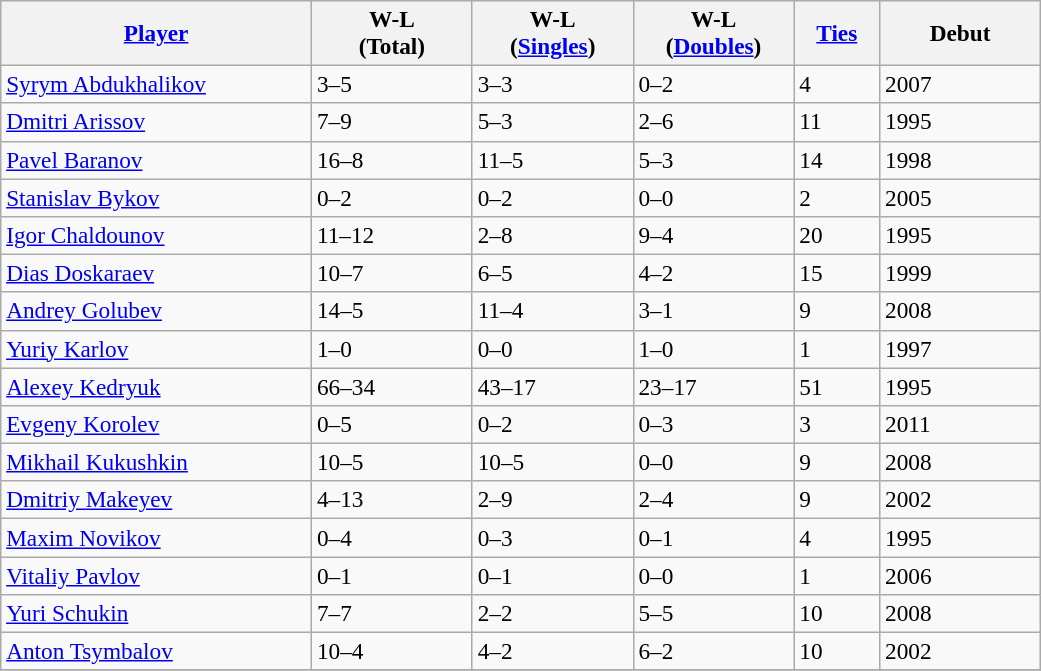<table class="wikitable sortable" style=font-size:97%>
<tr>
<th width=200><a href='#'>Player</a></th>
<th width=100>W-L<br>(Total)</th>
<th width=100>W-L<br>(<a href='#'>Singles</a>)</th>
<th width=100>W-L<br>(<a href='#'>Doubles</a>)</th>
<th width=50><a href='#'>Ties</a></th>
<th width=100>Debut</th>
</tr>
<tr>
<td><a href='#'>Syrym Abdukhalikov</a></td>
<td>3–5</td>
<td>3–3</td>
<td>0–2</td>
<td>4</td>
<td>2007</td>
</tr>
<tr>
<td><a href='#'>Dmitri Arissov</a></td>
<td>7–9</td>
<td>5–3</td>
<td>2–6</td>
<td>11</td>
<td>1995</td>
</tr>
<tr>
<td><a href='#'>Pavel Baranov</a></td>
<td>16–8</td>
<td>11–5</td>
<td>5–3</td>
<td>14</td>
<td>1998</td>
</tr>
<tr>
<td><a href='#'>Stanislav Bykov</a></td>
<td>0–2</td>
<td>0–2</td>
<td>0–0</td>
<td>2</td>
<td>2005</td>
</tr>
<tr>
<td><a href='#'>Igor Chaldounov</a></td>
<td>11–12</td>
<td>2–8</td>
<td>9–4</td>
<td>20</td>
<td>1995</td>
</tr>
<tr>
<td><a href='#'>Dias Doskaraev</a></td>
<td>10–7</td>
<td>6–5</td>
<td>4–2</td>
<td>15</td>
<td>1999</td>
</tr>
<tr>
<td><a href='#'>Andrey Golubev</a></td>
<td>14–5</td>
<td>11–4</td>
<td>3–1</td>
<td>9</td>
<td>2008</td>
</tr>
<tr>
<td><a href='#'>Yuriy Karlov</a></td>
<td>1–0</td>
<td>0–0</td>
<td>1–0</td>
<td>1</td>
<td>1997</td>
</tr>
<tr>
<td><a href='#'>Alexey Kedryuk</a></td>
<td>66–34</td>
<td>43–17</td>
<td>23–17</td>
<td>51</td>
<td>1995</td>
</tr>
<tr>
<td><a href='#'>Evgeny Korolev</a></td>
<td>0–5</td>
<td>0–2</td>
<td>0–3</td>
<td>3</td>
<td>2011</td>
</tr>
<tr>
<td><a href='#'>Mikhail Kukushkin</a></td>
<td>10–5</td>
<td>10–5</td>
<td>0–0</td>
<td>9</td>
<td>2008</td>
</tr>
<tr>
<td><a href='#'>Dmitriy Makeyev</a></td>
<td>4–13</td>
<td>2–9</td>
<td>2–4</td>
<td>9</td>
<td>2002</td>
</tr>
<tr>
<td><a href='#'>Maxim Novikov</a></td>
<td>0–4</td>
<td>0–3</td>
<td>0–1</td>
<td>4</td>
<td>1995</td>
</tr>
<tr>
<td><a href='#'>Vitaliy Pavlov</a></td>
<td>0–1</td>
<td>0–1</td>
<td>0–0</td>
<td>1</td>
<td>2006</td>
</tr>
<tr>
<td><a href='#'>Yuri Schukin</a></td>
<td>7–7</td>
<td>2–2</td>
<td>5–5</td>
<td>10</td>
<td>2008</td>
</tr>
<tr>
<td><a href='#'>Anton Tsymbalov</a></td>
<td>10–4</td>
<td>4–2</td>
<td>6–2</td>
<td>10</td>
<td>2002</td>
</tr>
<tr>
</tr>
</table>
